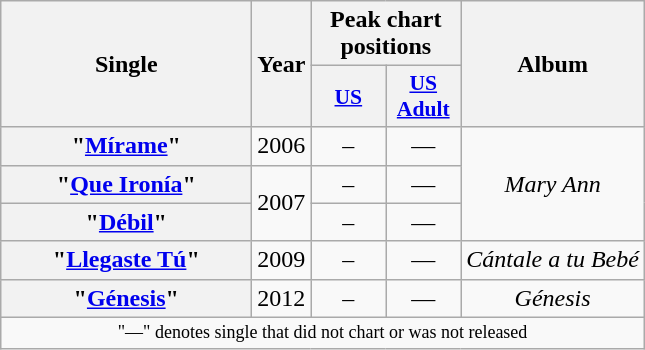<table class="wikitable plainrowheaders" style="text-align:center;" border="1">
<tr>
<th scope="col" rowspan="2" style="width:10em;">Single</th>
<th scope="col" rowspan="2">Year</th>
<th scope="col" colspan="2">Peak chart positions</th>
<th scope="col" rowspan="2">Album</th>
</tr>
<tr>
<th scope="col" style="width:3em;font-size:90%;"><a href='#'>US</a></th>
<th scope="col" style="width:3em;font-size:90%;"><a href='#'>US<br>Adult</a></th>
</tr>
<tr>
<th scope="row">"<a href='#'>Mírame</a>"</th>
<td>2006</td>
<td>–</td>
<td>—</td>
<td rowspan="3"><em>Mary Ann</em></td>
</tr>
<tr>
<th scope="row">"<a href='#'>Que Ironía</a>"</th>
<td rowspan="2">2007</td>
<td>–</td>
<td>—</td>
</tr>
<tr>
<th scope="row">"<a href='#'>Débil</a>"</th>
<td>–</td>
<td>—</td>
</tr>
<tr>
<th scope="row">"<a href='#'>Llegaste Tú</a>"</th>
<td>2009</td>
<td>–</td>
<td>—</td>
<td><em>Cántale a tu Bebé</em></td>
</tr>
<tr>
<th scope="row">"<a href='#'>Génesis</a>"</th>
<td>2012</td>
<td>–</td>
<td>—</td>
<td><em>Génesis</em></td>
</tr>
<tr>
<td colspan="15" style="font-size:9pt">"—" denotes single that did not chart or was not released</td>
</tr>
</table>
